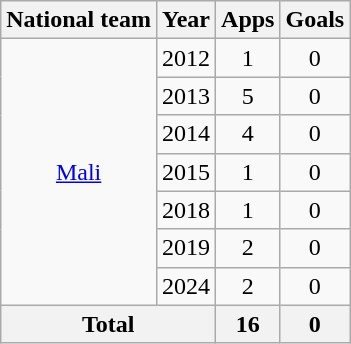<table class="wikitable" style="text-align:center">
<tr>
<th>National team</th>
<th>Year</th>
<th>Apps</th>
<th>Goals</th>
</tr>
<tr>
<td rowspan="7"><a href='#'>Mali</a></td>
<td>2012</td>
<td>1</td>
<td>0</td>
</tr>
<tr>
<td>2013</td>
<td>5</td>
<td>0</td>
</tr>
<tr>
<td>2014</td>
<td>4</td>
<td>0</td>
</tr>
<tr>
<td>2015</td>
<td>1</td>
<td>0</td>
</tr>
<tr>
<td>2018</td>
<td>1</td>
<td>0</td>
</tr>
<tr>
<td>2019</td>
<td>2</td>
<td>0</td>
</tr>
<tr>
<td>2024</td>
<td>2</td>
<td>0</td>
</tr>
<tr>
<th colspan="2">Total</th>
<th>16</th>
<th>0</th>
</tr>
</table>
